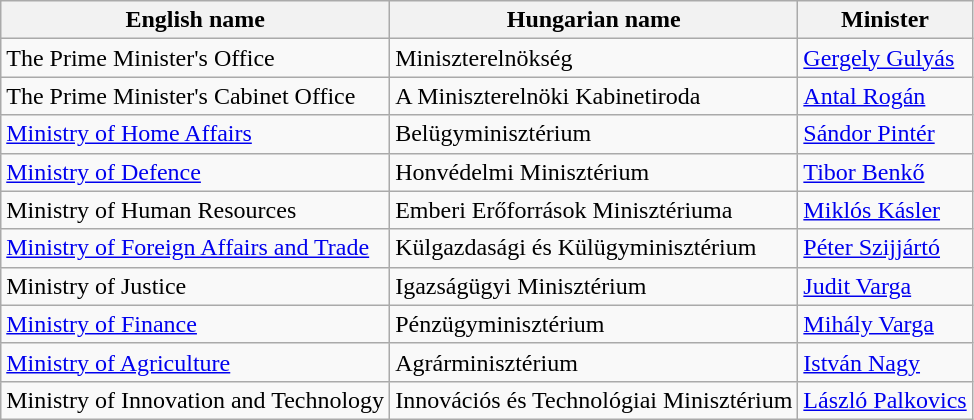<table class="wikitable">
<tr>
<th>English name</th>
<th>Hungarian name</th>
<th>Minister</th>
</tr>
<tr>
<td>The Prime Minister's Office</td>
<td>Miniszterelnökség</td>
<td><a href='#'>Gergely Gulyás</a></td>
</tr>
<tr>
<td>The Prime Minister's Cabinet Office</td>
<td>A Miniszterelnöki Kabinetiroda</td>
<td><a href='#'>Antal Rogán</a></td>
</tr>
<tr>
<td><a href='#'>Ministry of Home Affairs</a></td>
<td>Belügyminisztérium</td>
<td><a href='#'>Sándor Pintér</a></td>
</tr>
<tr>
<td><a href='#'>Ministry of Defence</a></td>
<td>Honvédelmi Minisztérium</td>
<td><a href='#'>Tibor Benkő</a></td>
</tr>
<tr>
<td>Ministry of Human Resources</td>
<td>Emberi Erőforrások Minisztériuma</td>
<td><a href='#'>Miklós Kásler</a></td>
</tr>
<tr>
<td><a href='#'>Ministry of Foreign Affairs and Trade</a></td>
<td>Külgazdasági és Külügyminisztérium</td>
<td><a href='#'>Péter Szijjártó</a></td>
</tr>
<tr>
<td>Ministry of Justice</td>
<td>Igazságügyi Minisztérium</td>
<td><a href='#'>Judit Varga</a></td>
</tr>
<tr>
<td><a href='#'>Ministry of Finance</a></td>
<td>Pénzügyminisztérium</td>
<td><a href='#'>Mihály Varga</a></td>
</tr>
<tr>
<td><a href='#'>Ministry of Agriculture</a></td>
<td>Agrárminisztérium</td>
<td><a href='#'>István Nagy</a></td>
</tr>
<tr>
<td>Ministry of Innovation and Technology</td>
<td>Innovációs és Technológiai Minisztérium</td>
<td><a href='#'>László Palkovics</a></td>
</tr>
</table>
